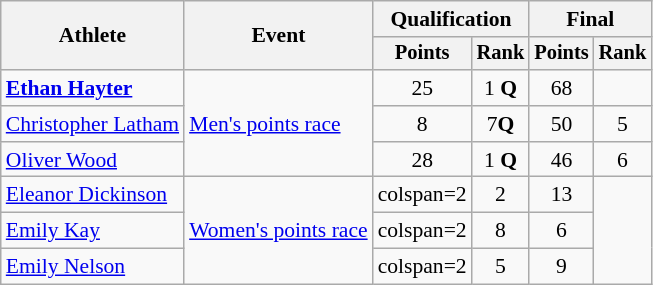<table class="wikitable" style="font-size:90%;">
<tr>
<th rowspan=2>Athlete</th>
<th rowspan=2>Event</th>
<th colspan=2>Qualification</th>
<th colspan=2>Final</th>
</tr>
<tr style="font-size:95%">
<th>Points</th>
<th>Rank</th>
<th>Points</th>
<th>Rank</th>
</tr>
<tr align=center>
<td align=left><strong><a href='#'>Ethan Hayter</a></strong></td>
<td align=left rowspan=3><a href='#'>Men's points race</a></td>
<td>25</td>
<td>1 <strong>Q</strong></td>
<td>68</td>
<td></td>
</tr>
<tr align=center>
<td align=left><a href='#'>Christopher Latham</a></td>
<td>8</td>
<td>7<strong>Q</strong></td>
<td>50</td>
<td>5</td>
</tr>
<tr align=center>
<td align=left><a href='#'>Oliver Wood</a></td>
<td>28</td>
<td>1 <strong>Q</strong></td>
<td>46</td>
<td>6</td>
</tr>
<tr align=center>
<td align=left><a href='#'>Eleanor Dickinson</a></td>
<td align=left rowspan=3><a href='#'>Women's points race</a></td>
<td>colspan=2 </td>
<td>2</td>
<td>13</td>
</tr>
<tr align=center>
<td align=left><a href='#'>Emily Kay</a></td>
<td>colspan=2 </td>
<td>8</td>
<td>6</td>
</tr>
<tr align=center>
<td align=left><a href='#'>Emily Nelson</a></td>
<td>colspan=2 </td>
<td>5</td>
<td>9</td>
</tr>
</table>
